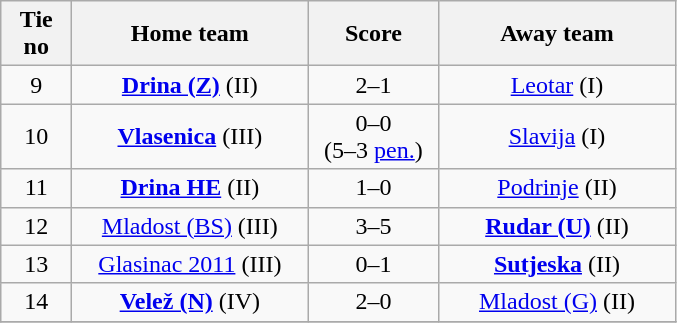<table class="wikitable" style="text-align: center">
<tr>
<th width=40>Tie no</th>
<th width=150>Home team</th>
<th width=80>Score</th>
<th width=150>Away team</th>
</tr>
<tr>
<td>9</td>
<td><strong><a href='#'>Drina (Z)</a></strong> (II)</td>
<td>2–1</td>
<td><a href='#'>Leotar</a> (I)</td>
</tr>
<tr>
<td>10</td>
<td><strong><a href='#'>Vlasenica</a></strong> (III)</td>
<td>0–0<br>(5–3 <a href='#'>pen.</a>)</td>
<td><a href='#'>Slavija</a> (I)</td>
</tr>
<tr>
<td>11</td>
<td><strong><a href='#'>Drina HE</a></strong> (II)</td>
<td>1–0</td>
<td><a href='#'>Podrinje</a> (II)</td>
</tr>
<tr>
<td>12</td>
<td><a href='#'>Mladost (BS)</a> (III)</td>
<td>3–5</td>
<td><strong><a href='#'>Rudar (U)</a></strong> (II)</td>
</tr>
<tr>
<td>13</td>
<td><a href='#'>Glasinac 2011</a> (III)</td>
<td>0–1</td>
<td><strong><a href='#'>Sutjeska</a></strong> (II)</td>
</tr>
<tr>
<td>14</td>
<td><strong><a href='#'>Velež (N)</a></strong> (IV)</td>
<td>2–0</td>
<td><a href='#'>Mladost (G)</a> (II)</td>
</tr>
<tr>
</tr>
</table>
